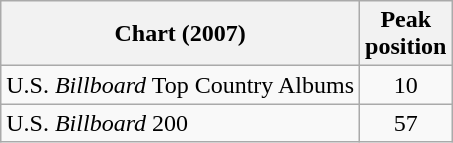<table class="wikitable">
<tr>
<th>Chart (2007)</th>
<th>Peak<br>position</th>
</tr>
<tr>
<td>U.S. <em>Billboard</em> Top Country Albums</td>
<td align="center">10</td>
</tr>
<tr>
<td>U.S. <em>Billboard</em> 200</td>
<td align="center">57</td>
</tr>
</table>
